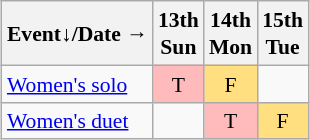<table class="wikitable" style="margin:0.5em auto; font-size:90%; line-height:1.25em; text-align:center;">
<tr>
<th>Event↓/Date →</th>
<th>13th<br>Sun</th>
<th>14th<br>Mon</th>
<th>15th<br>Tue</th>
</tr>
<tr>
<td align="left"><a href='#'>Women's solo</a></td>
<td bgcolor="#FFBBBB">T</td>
<td bgcolor="#FFDF80">F</td>
<td></td>
</tr>
<tr>
<td align="left"><a href='#'>Women's duet</a></td>
<td></td>
<td bgcolor="#FFBBBB">T</td>
<td bgcolor="#FFDF80">F</td>
</tr>
</table>
